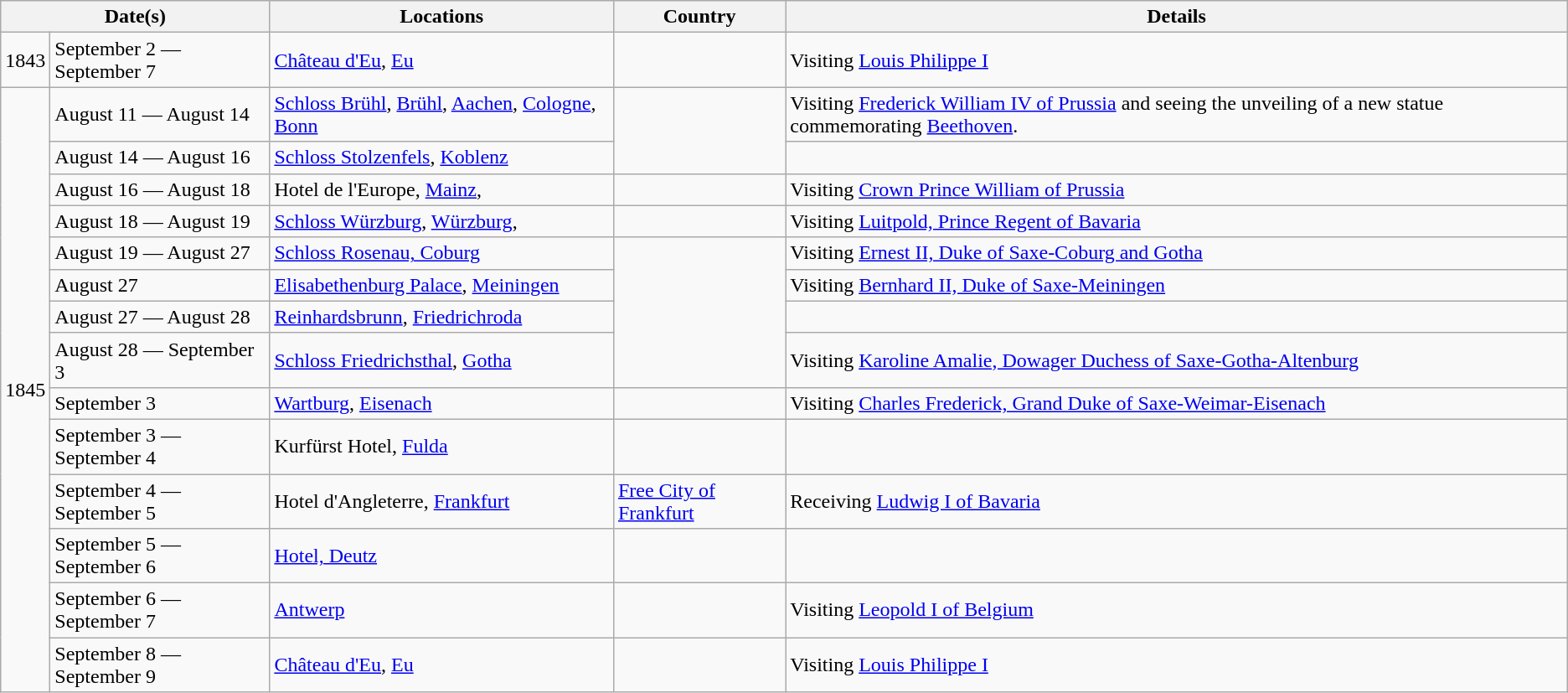<table class="wikitable">
<tr>
<th colspan="2">Date(s)</th>
<th>Locations</th>
<th>Country</th>
<th>Details</th>
</tr>
<tr>
<td>1843</td>
<td>September 2 — September 7</td>
<td><a href='#'>Château d'Eu</a>, <a href='#'>Eu</a></td>
<td></td>
<td>Visiting <a href='#'>Louis Philippe I</a></td>
</tr>
<tr>
<td rowspan=14>1845</td>
<td>August 11 — August 14</td>
<td><a href='#'>Schloss Brühl</a>, <a href='#'>Brühl</a>, <a href='#'>Aachen</a>, <a href='#'>Cologne</a>, <a href='#'>Bonn</a></td>
<td rowspan="2"></td>
<td>Visiting <a href='#'>Frederick William IV of Prussia</a>  and seeing the unveiling of a new statue commemorating  <a href='#'>Beethoven</a>.</td>
</tr>
<tr>
<td>August 14 — August 16</td>
<td><a href='#'>Schloss Stolzenfels</a>, <a href='#'>Koblenz</a></td>
</tr>
<tr>
<td>August 16 — August 18</td>
<td>Hotel de l'Europe, <a href='#'>Mainz</a>,</td>
<td></td>
<td>Visiting <a href='#'>Crown Prince William of Prussia</a></td>
</tr>
<tr>
<td>August 18 — August 19</td>
<td><a href='#'>Schloss Würzburg</a>, <a href='#'>Würzburg</a>,</td>
<td></td>
<td>Visiting <a href='#'>Luitpold, Prince Regent of Bavaria</a></td>
</tr>
<tr>
<td>August 19 — August 27</td>
<td><a href='#'>Schloss Rosenau, Coburg</a></td>
<td rowspan="4"></td>
<td>Visiting <a href='#'>Ernest II, Duke of Saxe-Coburg and Gotha</a></td>
</tr>
<tr>
<td>August 27</td>
<td><a href='#'>Elisabethenburg Palace</a>, <a href='#'>Meiningen</a></td>
<td>Visiting <a href='#'>Bernhard II, Duke of Saxe-Meiningen</a></td>
</tr>
<tr>
<td>August 27 — August 28</td>
<td><a href='#'>Reinhardsbrunn</a>, <a href='#'>Friedrichroda</a></td>
<td></td>
</tr>
<tr>
<td>August 28 — September 3</td>
<td><a href='#'>Schloss Friedrichsthal</a>, <a href='#'>Gotha</a></td>
<td>Visiting <a href='#'>Karoline Amalie, Dowager Duchess of Saxe-Gotha-Altenburg</a></td>
</tr>
<tr>
<td>September 3</td>
<td><a href='#'>Wartburg</a>, <a href='#'>Eisenach</a></td>
<td></td>
<td>Visiting <a href='#'>Charles Frederick, Grand Duke of Saxe-Weimar-Eisenach</a></td>
</tr>
<tr>
<td>September 3 — September 4</td>
<td>Kurfürst Hotel, <a href='#'>Fulda</a></td>
<td></td>
<td></td>
</tr>
<tr>
<td>September 4 — September 5</td>
<td>Hotel d'Angleterre, <a href='#'>Frankfurt</a></td>
<td> <a href='#'>Free City of Frankfurt</a></td>
<td>Receiving <a href='#'>Ludwig I of Bavaria</a></td>
</tr>
<tr>
<td>September 5 — September 6</td>
<td><a href='#'>Hotel, Deutz</a></td>
<td></td>
<td></td>
</tr>
<tr>
<td>September 6 — September 7</td>
<td><a href='#'>Antwerp</a></td>
<td></td>
<td>Visiting <a href='#'>Leopold I of Belgium</a></td>
</tr>
<tr>
<td>September 8 — September 9</td>
<td><a href='#'>Château d'Eu</a>, <a href='#'>Eu</a></td>
<td></td>
<td>Visiting <a href='#'>Louis Philippe I</a></td>
</tr>
</table>
